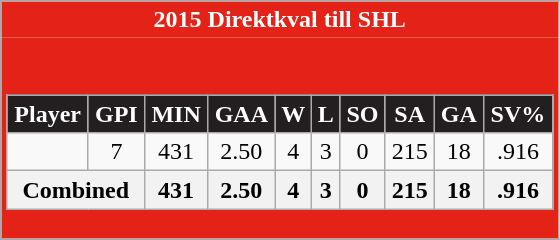<table class="wikitable" style="border: 1px solid #aaa;">
<tr>
<th style="background:#E42217; color:#FFFFFF; border: 0;">2015 Direktkval till SHL</th>
</tr>
<tr>
<td style="background: #E42217; border: 0;" colspan="4"><br><table class="wikitable sortable" style="width: 100%; text-align: center;">
<tr>
<th style="background:#231F20; color:#FFFFFF;">Player</th>
<th style="background:#231F20; color:#FFFFFF;">GPI</th>
<th style="background:#231F20; color:#FFFFFF;">MIN</th>
<th style="background:#231F20; color:#FFFFFF;">GAA</th>
<th style="background:#231F20; color:#FFFFFF;">W</th>
<th style="background:#231F20; color:#FFFFFF;">L</th>
<th style="background:#231F20; color:#FFFFFF;">SO</th>
<th style="background:#231F20; color:#FFFFFF;">SA</th>
<th style="background:#231F20; color:#FFFFFF;">GA</th>
<th style="background:#231F20; color:#FFFFFF;">SV%</th>
</tr>
<tr align=center>
<td></td>
<td>7</td>
<td>431</td>
<td>2.50</td>
<td>4</td>
<td>3</td>
<td>0</td>
<td>215</td>
<td>18</td>
<td>.916</td>
</tr>
<tr class="unsortable">
<th colspan=2>Combined</th>
<th>431</th>
<th>2.50</th>
<th>4</th>
<th>3</th>
<th>0</th>
<th>215</th>
<th>18</th>
<th>.916</th>
</tr>
</table>
</td>
</tr>
</table>
